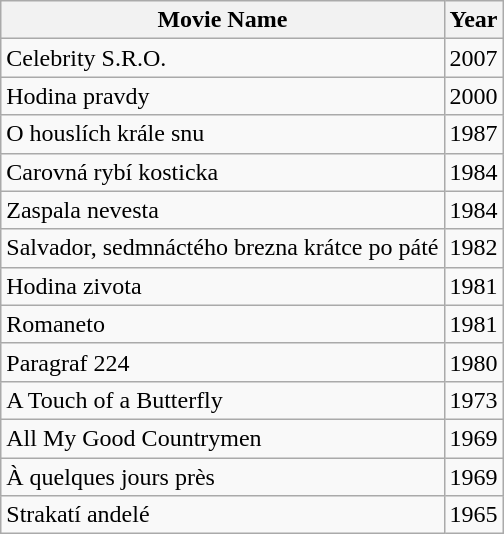<table class="wikitable">
<tr>
<th>Movie Name</th>
<th>Year</th>
</tr>
<tr>
<td>Celebrity S.R.O.</td>
<td>2007</td>
</tr>
<tr>
<td>Hodina pravdy</td>
<td>2000</td>
</tr>
<tr>
<td>O houslích krále snu</td>
<td>1987</td>
</tr>
<tr>
<td>Carovná rybí kosticka</td>
<td>1984</td>
</tr>
<tr>
<td>Zaspala nevesta</td>
<td>1984</td>
</tr>
<tr>
<td>Salvador, sedmnáctého brezna krátce po páté</td>
<td>1982</td>
</tr>
<tr>
<td>Hodina zivota</td>
<td>1981</td>
</tr>
<tr>
<td>Romaneto</td>
<td>1981</td>
</tr>
<tr>
<td>Paragraf 224</td>
<td>1980</td>
</tr>
<tr>
<td>A Touch of a Butterfly</td>
<td>1973</td>
</tr>
<tr>
<td>All My Good Countrymen</td>
<td>1969</td>
</tr>
<tr>
<td>À quelques jours près</td>
<td>1969</td>
</tr>
<tr>
<td>Strakatí andelé</td>
<td>1965</td>
</tr>
</table>
